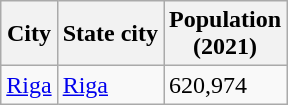<table class="wikitable sortable sticky-header col3right">
<tr>
<th>City</th>
<th>State city</th>
<th>Population<br>(2021)</th>
</tr>
<tr>
<td><a href='#'>Riga</a></td>
<td><a href='#'>Riga</a></td>
<td>620,974</td>
</tr>
</table>
